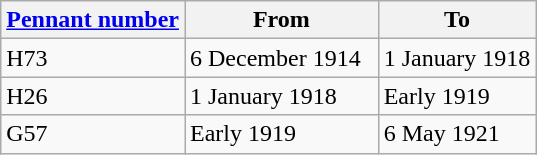<table class="wikitable" style="text-align:left">
<tr>
<th><a href='#'>Pennant number</a></th>
<th>From</th>
<th>To</th>
</tr>
<tr>
<td>H73</td>
<td>6 December 1914  </td>
<td>1 January 1918</td>
</tr>
<tr>
<td>H26</td>
<td>1 January 1918</td>
<td>Early 1919</td>
</tr>
<tr>
<td>G57</td>
<td>Early 1919</td>
<td>6 May 1921</td>
</tr>
</table>
